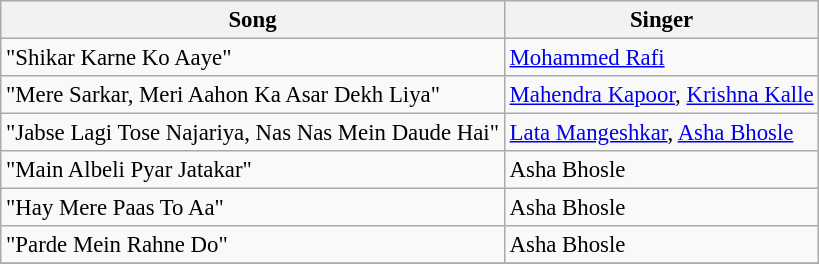<table class="wikitable" style="font-size:95%;">
<tr>
<th>Song</th>
<th>Singer</th>
</tr>
<tr>
<td>"Shikar Karne Ko Aaye"</td>
<td><a href='#'>Mohammed Rafi</a></td>
</tr>
<tr>
<td>"Mere Sarkar, Meri Aahon Ka Asar Dekh Liya"</td>
<td><a href='#'>Mahendra Kapoor</a>, <a href='#'>Krishna Kalle</a></td>
</tr>
<tr>
<td>"Jabse Lagi Tose Najariya, Nas Nas Mein Daude Hai"</td>
<td><a href='#'>Lata Mangeshkar</a>, <a href='#'>Asha Bhosle</a></td>
</tr>
<tr>
<td>"Main Albeli Pyar Jatakar"</td>
<td>Asha Bhosle</td>
</tr>
<tr>
<td>"Hay Mere Paas To Aa"</td>
<td>Asha Bhosle</td>
</tr>
<tr>
<td>"Parde Mein Rahne Do"</td>
<td>Asha Bhosle</td>
</tr>
<tr>
</tr>
</table>
